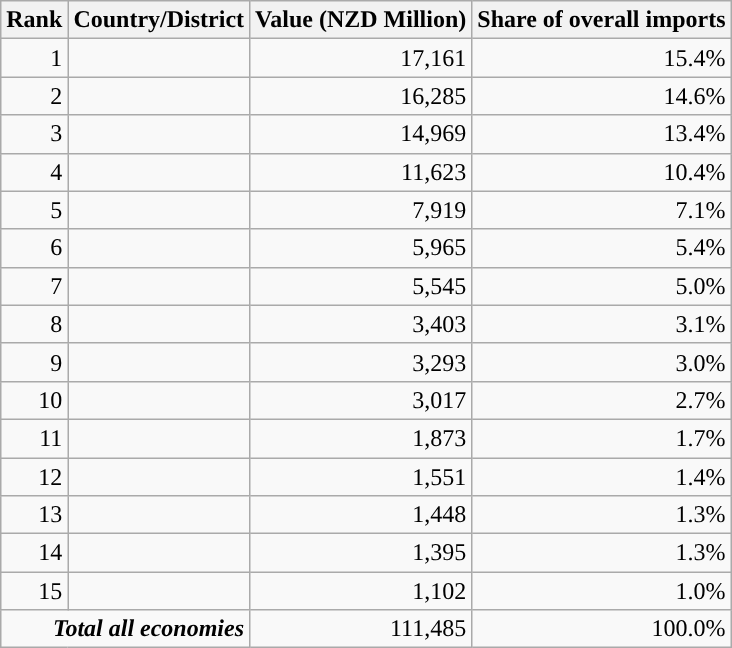<table class="wikitable sortable" style="text-align:right;">
<tr>
<th>Rank</th>
<th>Country/District</th>
<th>Value (NZD Million)</th>
<th>Share of overall imports</th>
</tr>
<tr>
<td>1</td>
<td><strong></strong></td>
<td>17,161</td>
<td>15.4%</td>
</tr>
<tr>
<td>2</td>
<td><strong></strong></td>
<td>16,285</td>
<td>14.6%</td>
</tr>
<tr>
<td>3</td>
<td><strong></strong></td>
<td>14,969</td>
<td>13.4%</td>
</tr>
<tr>
<td>4</td>
<td><strong></strong></td>
<td>11,623</td>
<td>10.4%</td>
</tr>
<tr>
<td>5</td>
<td><strong></strong></td>
<td>7,919</td>
<td>7.1%</td>
</tr>
<tr>
<td>6</td>
<td><strong></strong></td>
<td>5,965</td>
<td>5.4%</td>
</tr>
<tr>
<td>7</td>
<td><strong></strong></td>
<td>5,545</td>
<td>5.0%</td>
</tr>
<tr>
<td>8</td>
<td><strong></strong></td>
<td>3,403</td>
<td>3.1%</td>
</tr>
<tr>
<td>9</td>
<td><strong></strong></td>
<td>3,293</td>
<td>3.0%</td>
</tr>
<tr>
<td>10</td>
<td><strong></strong></td>
<td>3,017</td>
<td>2.7%</td>
</tr>
<tr>
<td>11</td>
<td><strong></strong></td>
<td>1,873</td>
<td>1.7%</td>
</tr>
<tr>
<td>12</td>
<td><strong></strong></td>
<td>1,551</td>
<td>1.4%</td>
</tr>
<tr>
<td>13</td>
<td><strong></strong></td>
<td>1,448</td>
<td>1.3%</td>
</tr>
<tr>
<td>14</td>
<td><strong></strong></td>
<td>1,395</td>
<td>1.3%</td>
</tr>
<tr>
<td>15</td>
<td><strong></strong></td>
<td>1,102</td>
<td>1.0%</td>
</tr>
<tr class="sortbottom">
<td colspan="2"><strong><em>Total all economies</em></strong></td>
<td>111,485</td>
<td>100.0%</td>
</tr>
</table>
